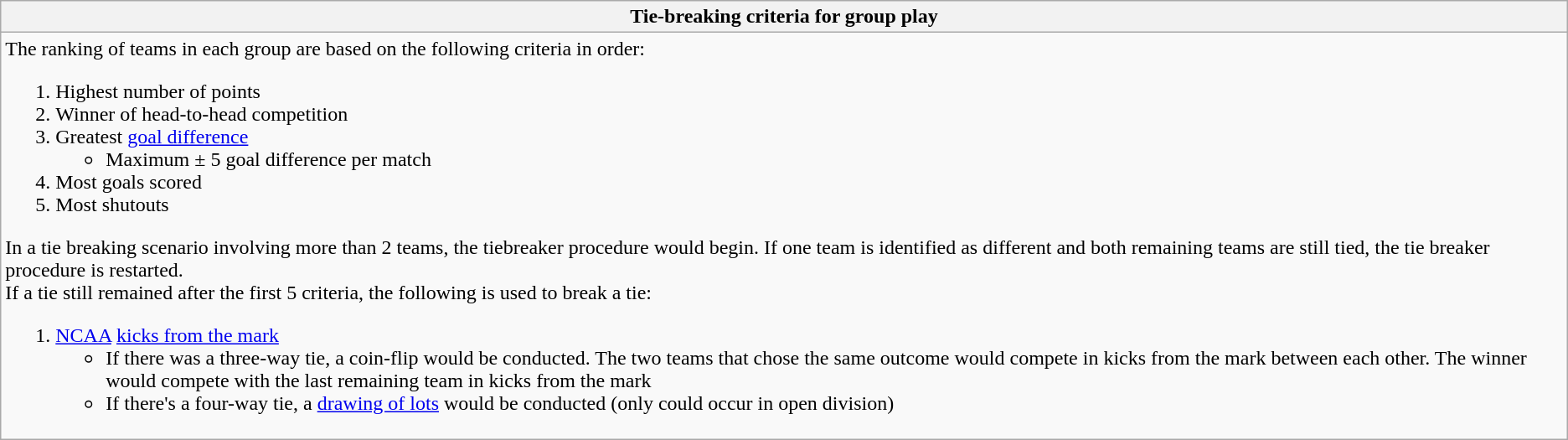<table class="wikitable mw-collapsible mw-collapsed">
<tr>
<th>Tie-breaking criteria for group play</th>
</tr>
<tr>
<td>The ranking of teams in each group are based on the following criteria in order:<br><ol><li>Highest number of points</li><li>Winner of head-to-head competition</li><li>Greatest <a href='#'>goal difference</a><ul><li>Maximum ± 5 goal difference per match</li></ul></li><li>Most goals scored</li><li>Most shutouts</li></ol>In a tie breaking scenario involving more than 2 teams, the tiebreaker procedure would begin. If one team is identified as different and both remaining teams are still tied, the tie breaker procedure is restarted.<br>If a tie still remained after the first 5 criteria, the following is used to break a tie:<ol><li><a href='#'>NCAA</a> <a href='#'>kicks from the mark</a><ul><li>If there was a three-way tie, a coin-flip would be conducted. The two teams that chose the same outcome would compete in kicks from the mark between each other. The winner would compete with the last remaining team in kicks from the mark</li><li>If there's a four-way tie, a <a href='#'>drawing of lots</a> would be conducted (only could occur in open division)</li></ul></li></ol></td>
</tr>
</table>
